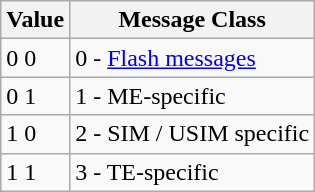<table class="wikitable" style="text-align:left">
<tr>
<th>Value</th>
<th>Message Class</th>
</tr>
<tr>
<td>0 0</td>
<td>0 - <a href='#'>Flash messages</a></td>
</tr>
<tr>
<td>0 1</td>
<td>1 - ME-specific</td>
</tr>
<tr>
<td>1 0</td>
<td>2 - SIM / USIM specific</td>
</tr>
<tr>
<td>1 1</td>
<td>3 - TE-specific</td>
</tr>
</table>
